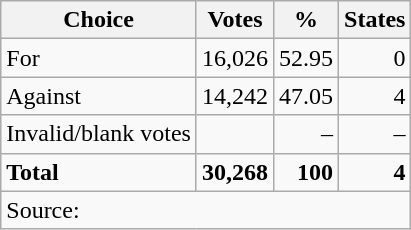<table class=wikitable style=text-align:right>
<tr>
<th>Choice</th>
<th>Votes</th>
<th>%</th>
<th>States</th>
</tr>
<tr>
<td align=left>For</td>
<td>16,026</td>
<td>52.95</td>
<td>0</td>
</tr>
<tr>
<td align=left>Against</td>
<td>14,242</td>
<td>47.05</td>
<td>4</td>
</tr>
<tr>
<td align=left>Invalid/blank votes</td>
<td></td>
<td>–</td>
<td>–</td>
</tr>
<tr>
<td align=left><strong>Total</strong></td>
<td><strong>30,268</strong></td>
<td><strong>100</strong></td>
<td><strong>4</strong></td>
</tr>
<tr>
<td colspan=4 align=left>Source: </td>
</tr>
</table>
